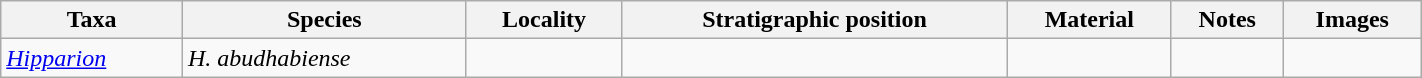<table class="wikitable sortable" align="center" width="75%">
<tr>
<th>Taxa</th>
<th>Species</th>
<th>Locality</th>
<th>Stratigraphic position</th>
<th>Material</th>
<th>Notes</th>
<th>Images</th>
</tr>
<tr>
<td><em><a href='#'>Hipparion</a></em></td>
<td><em>H. abudhabiense</em></td>
<td></td>
<td></td>
<td></td>
<td></td>
<td></td>
</tr>
</table>
